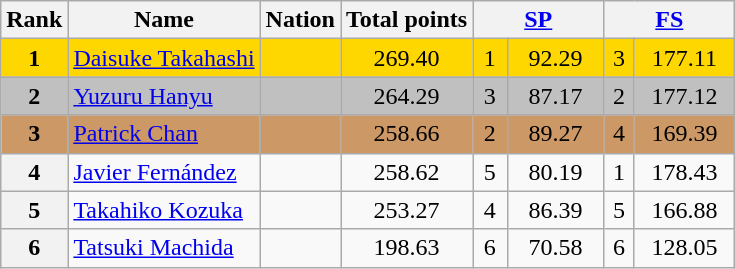<table class="wikitable sortable">
<tr>
<th>Rank</th>
<th>Name</th>
<th>Nation</th>
<th>Total points</th>
<th colspan="2" width="80px"><a href='#'>SP</a></th>
<th colspan="2" width="80px"><a href='#'>FS</a></th>
</tr>
<tr bgcolor="gold">
<td align="center"><strong>1</strong></td>
<td><a href='#'>Daisuke Takahashi</a></td>
<td></td>
<td align="center">269.40</td>
<td align="center">1</td>
<td align="center">92.29</td>
<td align="center">3</td>
<td align="center">177.11</td>
</tr>
<tr bgcolor="silver">
<td align="center"><strong>2</strong></td>
<td><a href='#'>Yuzuru Hanyu</a></td>
<td></td>
<td align="center">264.29</td>
<td align="center">3</td>
<td align="center">87.17</td>
<td align="center">2</td>
<td align="center">177.12</td>
</tr>
<tr bgcolor="cc9966">
<td align="center"><strong>3</strong></td>
<td><a href='#'>Patrick Chan</a></td>
<td></td>
<td align="center">258.66</td>
<td align="center">2</td>
<td align="center">89.27</td>
<td align="center">4</td>
<td align="center">169.39</td>
</tr>
<tr>
<th>4</th>
<td><a href='#'>Javier Fernández</a></td>
<td></td>
<td align="center">258.62</td>
<td align="center">5</td>
<td align="center">80.19</td>
<td align="center">1</td>
<td align="center">178.43</td>
</tr>
<tr>
<th>5</th>
<td><a href='#'>Takahiko Kozuka</a></td>
<td></td>
<td align="center">253.27</td>
<td align="center">4</td>
<td align="center">86.39</td>
<td align="center">5</td>
<td align="center">166.88</td>
</tr>
<tr>
<th>6</th>
<td><a href='#'>Tatsuki Machida</a></td>
<td></td>
<td align="center">198.63</td>
<td align="center">6</td>
<td align="center">70.58</td>
<td align="center">6</td>
<td align="center">128.05</td>
</tr>
</table>
